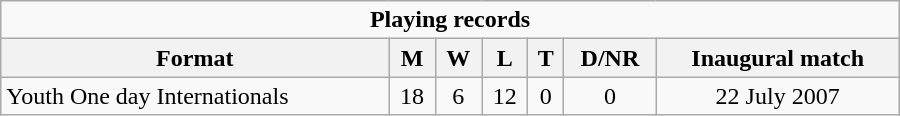<table class="wikitable" style="text-align: center; width: 600px">
<tr>
<td colspan="8" align="center"><strong>Playing records</strong></td>
</tr>
<tr>
<th>Format</th>
<th>M</th>
<th>W</th>
<th>L</th>
<th>T</th>
<th>D/NR</th>
<th>Inaugural match</th>
</tr>
<tr>
<td align="left">Youth One day Internationals</td>
<td>18</td>
<td>6</td>
<td>12</td>
<td>0</td>
<td>0</td>
<td>22 July 2007</td>
</tr>
</table>
